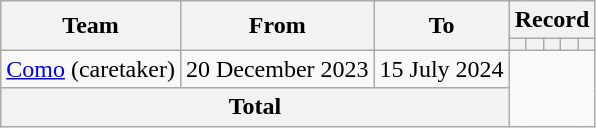<table class="wikitable" style="text-align: center">
<tr>
<th rowspan="2">Team</th>
<th rowspan="2">From</th>
<th rowspan="2">To</th>
<th colspan="5">Record</th>
</tr>
<tr>
<th></th>
<th></th>
<th></th>
<th></th>
<th></th>
</tr>
<tr>
<td align=left><a href='#'>Como</a> (caretaker)</td>
<td align=left>20 December 2023</td>
<td align=left>15 July 2024<br></td>
</tr>
<tr>
<th colspan="3">Total<br></th>
</tr>
</table>
